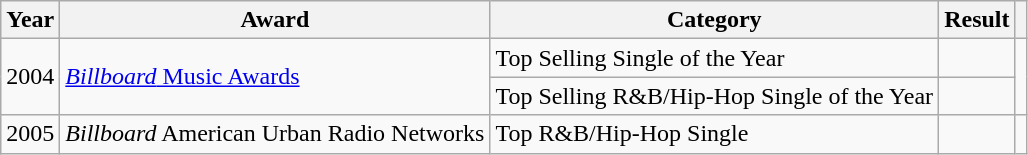<table class="wikitable">
<tr>
<th>Year</th>
<th>Award</th>
<th>Category</th>
<th>Result</th>
<th></th>
</tr>
<tr>
<td rowspan="2">2004</td>
<td rowspan="2"><a href='#'><em>Billboard</em> Music Awards</a></td>
<td>Top Selling Single of the Year</td>
<td></td>
<td rowspan="2"></td>
</tr>
<tr>
<td>Top Selling R&B/Hip-Hop Single of the Year</td>
<td></td>
</tr>
<tr>
<td>2005</td>
<td><em>Billboard</em> American Urban Radio Networks</td>
<td>Top R&B/Hip-Hop Single</td>
<td></td>
<td></td>
</tr>
</table>
